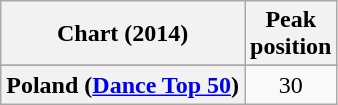<table class="wikitable sortable plainrowheaders">
<tr>
<th>Chart (2014)</th>
<th>Peak<br>position</th>
</tr>
<tr>
</tr>
<tr>
<th scope="row">Poland (<a href='#'>Dance Top 50</a>)</th>
<td align="center">30</td>
</tr>
</table>
